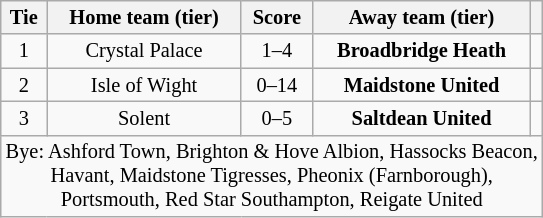<table class="wikitable" style="text-align:center; font-size:85%">
<tr>
<th>Tie</th>
<th>Home team (tier)</th>
<th>Score</th>
<th>Away team (tier)</th>
<th></th>
</tr>
<tr>
<td align="center">1</td>
<td>Crystal Palace</td>
<td align="center">1–4</td>
<td><strong>Broadbridge Heath</strong></td>
<td></td>
</tr>
<tr>
<td align="center">2</td>
<td>Isle of Wight</td>
<td align="center">0–14</td>
<td><strong>Maidstone United</strong></td>
<td></td>
</tr>
<tr>
<td align="center">3</td>
<td>Solent</td>
<td align="center">0–5</td>
<td><strong>Saltdean United</strong></td>
<td></td>
</tr>
<tr>
<td colspan="5" align="center">Bye: Ashford Town, Brighton & Hove Albion, Hassocks Beacon,<br>Havant, Maidstone Tigresses, Pheonix (Farnborough),<br>Portsmouth, Red Star Southampton, Reigate United</td>
</tr>
</table>
